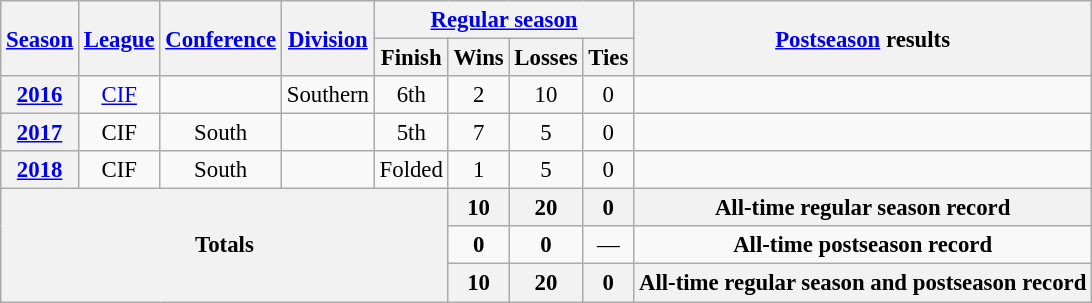<table class="wikitable" style="text-align:center; font-size: 95%;">
<tr>
<th rowspan="2"><a href='#'>Season</a></th>
<th rowspan="2"><a href='#'>League</a></th>
<th rowspan="2"><a href='#'>Conference</a></th>
<th rowspan="2"><a href='#'>Division</a></th>
<th colspan="4"><a href='#'>Regular season</a></th>
<th rowspan="2"><a href='#'>Postseason</a> results</th>
</tr>
<tr>
<th>Finish</th>
<th>Wins</th>
<th>Losses</th>
<th>Ties</th>
</tr>
<tr>
<th><a href='#'>2016</a></th>
<td><a href='#'>CIF</a></td>
<td></td>
<td>Southern</td>
<td>6th</td>
<td>2</td>
<td>10</td>
<td>0</td>
<td align=left></td>
</tr>
<tr>
<th><a href='#'>2017</a></th>
<td>CIF</td>
<td>South</td>
<td></td>
<td>5th</td>
<td>7</td>
<td>5</td>
<td>0</td>
<td align=left></td>
</tr>
<tr>
<th><a href='#'>2018</a></th>
<td>CIF</td>
<td>South</td>
<td></td>
<td>Folded</td>
<td>1</td>
<td>5</td>
<td>0</td>
<td align=left></td>
</tr>
<tr>
<th rowspan="5" colspan="5">Totals</th>
<th>10</th>
<th>20</th>
<th>0</th>
<th>All-time regular season record</th>
</tr>
<tr>
<td><strong>0</strong></td>
<td><strong>0</strong></td>
<td>—</td>
<td><strong>All-time postseason record</strong></td>
</tr>
<tr>
<th>10</th>
<th>20</th>
<th>0</th>
<th>All-time regular season and postseason record</th>
</tr>
</table>
